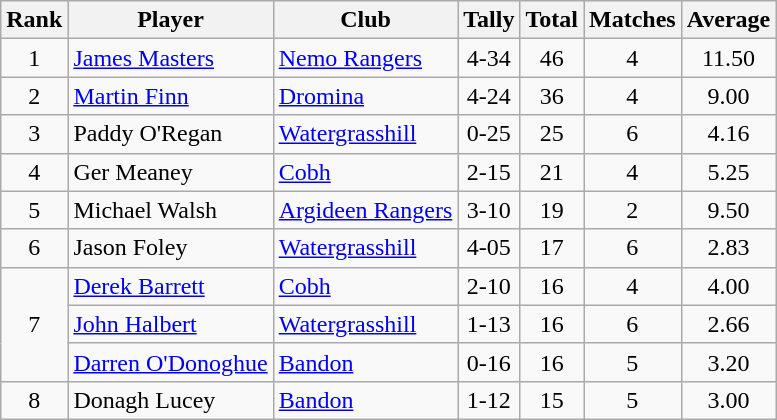<table class="wikitable">
<tr>
<th>Rank</th>
<th>Player</th>
<th>Club</th>
<th>Tally</th>
<th>Total</th>
<th>Matches</th>
<th>Average</th>
</tr>
<tr>
<td rowspan="1" style="text-align:center;">1</td>
<td><a href='#'>James Masters</a></td>
<td><a href='#'>Nemo Rangers</a></td>
<td align=center>4-34</td>
<td align=center>46</td>
<td align=center>4</td>
<td align=center>11.50</td>
</tr>
<tr>
<td rowspan="1" style="text-align:center;">2</td>
<td><a href='#'>Martin Finn</a></td>
<td><a href='#'>Dromina</a></td>
<td align=center>4-24</td>
<td align=center>36</td>
<td align=center>4</td>
<td align=center>9.00</td>
</tr>
<tr>
<td rowspan="1" style="text-align:center;">3</td>
<td>Paddy O'Regan</td>
<td><a href='#'>Watergrasshill</a></td>
<td align=center>0-25</td>
<td align=center>25</td>
<td align=center>6</td>
<td align=center>4.16</td>
</tr>
<tr>
<td rowspan="1" style="text-align:center;">4</td>
<td>Ger Meaney</td>
<td><a href='#'>Cobh</a></td>
<td align=center>2-15</td>
<td align=center>21</td>
<td align=center>4</td>
<td align=center>5.25</td>
</tr>
<tr>
<td rowspan="1" style="text-align:center;">5</td>
<td>Michael Walsh</td>
<td><a href='#'>Argideen Rangers</a></td>
<td align=center>3-10</td>
<td align=center>19</td>
<td align=center>2</td>
<td align=center>9.50</td>
</tr>
<tr>
<td rowspan="1" style="text-align:center;">6</td>
<td>Jason Foley</td>
<td><a href='#'>Watergrasshill</a></td>
<td align=center>4-05</td>
<td align=center>17</td>
<td align=center>6</td>
<td align=center>2.83</td>
</tr>
<tr>
<td rowspan="3" style="text-align:center;">7</td>
<td><a href='#'>Derek Barrett</a></td>
<td><a href='#'>Cobh</a></td>
<td align=center>2-10</td>
<td align=center>16</td>
<td align=center>4</td>
<td align=center>4.00</td>
</tr>
<tr>
<td><a href='#'>John Halbert</a></td>
<td><a href='#'>Watergrasshill</a></td>
<td align=center>1-13</td>
<td align=center>16</td>
<td align=center>6</td>
<td align=center>2.66</td>
</tr>
<tr>
<td><a href='#'>Darren O'Donoghue</a></td>
<td><a href='#'>Bandon</a></td>
<td align=center>0-16</td>
<td align=center>16</td>
<td align=center>5</td>
<td align=center>3.20</td>
</tr>
<tr>
<td rowspan="1" style="text-align:center;">8</td>
<td>Donagh Lucey</td>
<td><a href='#'>Bandon</a></td>
<td align=center>1-12</td>
<td align=center>15</td>
<td align=center>5</td>
<td align=center>3.00</td>
</tr>
</table>
